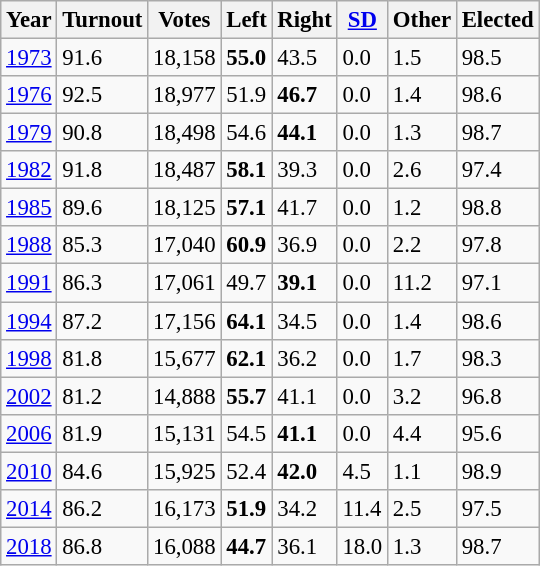<table class="wikitable sortable" style="font-size: 95%;">
<tr>
<th>Year</th>
<th>Turnout</th>
<th>Votes</th>
<th>Left</th>
<th>Right</th>
<th><a href='#'>SD</a></th>
<th>Other</th>
<th>Elected</th>
</tr>
<tr>
<td><a href='#'>1973</a></td>
<td>91.6</td>
<td>18,158</td>
<td><strong>55.0</strong></td>
<td>43.5</td>
<td>0.0</td>
<td>1.5</td>
<td>98.5</td>
</tr>
<tr>
<td><a href='#'>1976</a></td>
<td>92.5</td>
<td>18,977</td>
<td>51.9</td>
<td><strong>46.7</strong></td>
<td>0.0</td>
<td>1.4</td>
<td>98.6</td>
</tr>
<tr>
<td><a href='#'>1979</a></td>
<td>90.8</td>
<td>18,498</td>
<td>54.6</td>
<td><strong>44.1</strong></td>
<td>0.0</td>
<td>1.3</td>
<td>98.7</td>
</tr>
<tr>
<td><a href='#'>1982</a></td>
<td>91.8</td>
<td>18,487</td>
<td><strong>58.1</strong></td>
<td>39.3</td>
<td>0.0</td>
<td>2.6</td>
<td>97.4</td>
</tr>
<tr>
<td><a href='#'>1985</a></td>
<td>89.6</td>
<td>18,125</td>
<td><strong>57.1</strong></td>
<td>41.7</td>
<td>0.0</td>
<td>1.2</td>
<td>98.8</td>
</tr>
<tr>
<td><a href='#'>1988</a></td>
<td>85.3</td>
<td>17,040</td>
<td><strong>60.9</strong></td>
<td>36.9</td>
<td>0.0</td>
<td>2.2</td>
<td>97.8</td>
</tr>
<tr>
<td><a href='#'>1991</a></td>
<td>86.3</td>
<td>17,061</td>
<td>49.7</td>
<td><strong>39.1</strong></td>
<td>0.0</td>
<td>11.2</td>
<td>97.1</td>
</tr>
<tr>
<td><a href='#'>1994</a></td>
<td>87.2</td>
<td>17,156</td>
<td><strong>64.1</strong></td>
<td>34.5</td>
<td>0.0</td>
<td>1.4</td>
<td>98.6</td>
</tr>
<tr>
<td><a href='#'>1998</a></td>
<td>81.8</td>
<td>15,677</td>
<td><strong>62.1</strong></td>
<td>36.2</td>
<td>0.0</td>
<td>1.7</td>
<td>98.3</td>
</tr>
<tr>
<td><a href='#'>2002</a></td>
<td>81.2</td>
<td>14,888</td>
<td><strong>55.7</strong></td>
<td>41.1</td>
<td>0.0</td>
<td>3.2</td>
<td>96.8</td>
</tr>
<tr>
<td><a href='#'>2006</a></td>
<td>81.9</td>
<td>15,131</td>
<td>54.5</td>
<td><strong>41.1</strong></td>
<td>0.0</td>
<td>4.4</td>
<td>95.6</td>
</tr>
<tr>
<td><a href='#'>2010</a></td>
<td>84.6</td>
<td>15,925</td>
<td>52.4</td>
<td><strong>42.0</strong></td>
<td>4.5</td>
<td>1.1</td>
<td>98.9</td>
</tr>
<tr>
<td><a href='#'>2014</a></td>
<td>86.2</td>
<td>16,173</td>
<td><strong>51.9</strong></td>
<td>34.2</td>
<td>11.4</td>
<td>2.5</td>
<td>97.5</td>
</tr>
<tr>
<td><a href='#'>2018</a></td>
<td>86.8</td>
<td>16,088</td>
<td><strong>44.7</strong></td>
<td>36.1</td>
<td>18.0</td>
<td>1.3</td>
<td>98.7</td>
</tr>
</table>
